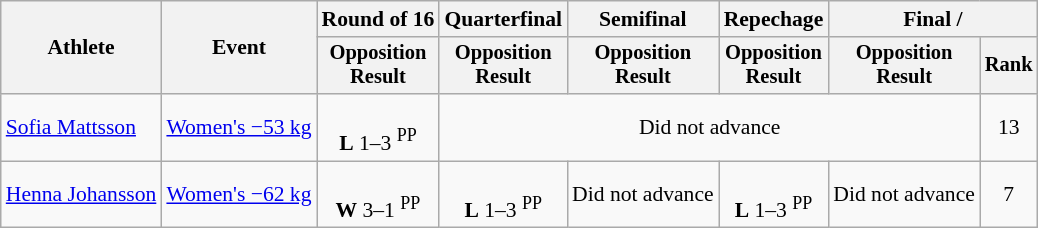<table class="wikitable" style="font-size:90%">
<tr>
<th rowspan=2>Athlete</th>
<th rowspan=2>Event</th>
<th>Round of 16</th>
<th>Quarterfinal</th>
<th>Semifinal</th>
<th>Repechage</th>
<th colspan=2>Final / </th>
</tr>
<tr style="font-size: 95%">
<th>Opposition<br>Result</th>
<th>Opposition<br>Result</th>
<th>Opposition<br>Result</th>
<th>Opposition<br>Result</th>
<th>Opposition<br>Result</th>
<th>Rank</th>
</tr>
<tr align=center>
<td align=left><a href='#'>Sofia Mattsson</a></td>
<td align=left><a href='#'>Women's −53 kg</a></td>
<td><br><strong>L</strong> 1–3 <sup>PP</sup></td>
<td colspan=4>Did not advance</td>
<td>13</td>
</tr>
<tr align=center>
<td align=left><a href='#'>Henna Johansson</a></td>
<td align=left><a href='#'>Women's −62 kg</a></td>
<td><br><strong>W</strong> 3–1 <sup>PP</sup></td>
<td><br><strong>L</strong> 1–3 <sup>PP</sup></td>
<td>Did not advance</td>
<td><br><strong>L</strong> 1–3 <sup>PP</sup></td>
<td>Did not advance</td>
<td>7</td>
</tr>
</table>
